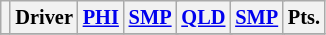<table class="wikitable" style="font-size:85%; text-align:center">
<tr>
<th></th>
<th>Driver</th>
<th colspan=3><a href='#'>PHI</a><br></th>
<th colspan=3><a href='#'>SMP</a><br></th>
<th colspan=3><a href='#'>QLD</a><br></th>
<th colspan=3><a href='#'>SMP</a><br></th>
<th>Pts.</th>
</tr>
<tr>
</tr>
</table>
